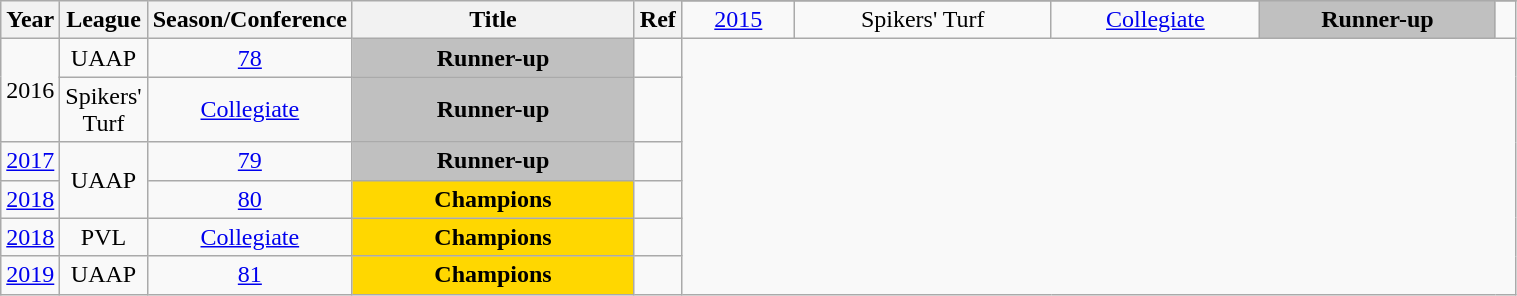<table class="wikitable sortable" style="text-align:center" width="80%">
<tr>
<th style="width:5px;" rowspan="2">Year</th>
<th style="width:25px;" rowspan="2">League</th>
<th style="width:100px;" rowspan="2">Season/Conference</th>
<th style="width:180px;" rowspan="2">Title</th>
<th style="width:25px;" rowspan="2">Ref</th>
</tr>
<tr align=center>
<td><a href='#'>2015</a></td>
<td>Spikers' Turf</td>
<td><a href='#'>Collegiate</a></td>
<td style="background:silver;"><strong>Runner-up</strong></td>
<td></td>
</tr>
<tr align=center>
<td rowspan=2>2016</td>
<td rowspan=1>UAAP</td>
<td><a href='#'>78</a></td>
<td style="background:silver;"><strong>Runner-up</strong></td>
<td></td>
</tr>
<tr align=center>
<td>Spikers' Turf</td>
<td><a href='#'>Collegiate</a></td>
<td style="background:silver;"><strong>Runner-up</strong></td>
<td></td>
</tr>
<tr align=center>
<td><a href='#'>2017</a></td>
<td rowspan=2>UAAP</td>
<td><a href='#'>79</a></td>
<td style="background:silver;"><strong>Runner-up</strong></td>
<td></td>
</tr>
<tr align=center>
<td><a href='#'>2018</a></td>
<td><a href='#'>80</a></td>
<td style="background:gold;"><strong>Champions</strong></td>
<td></td>
</tr>
<tr align=center>
<td><a href='#'>2018</a></td>
<td>PVL</td>
<td><a href='#'>Collegiate</a></td>
<td style="background:gold;"><strong>Champions</strong></td>
<td></td>
</tr>
<tr align=center>
<td><a href='#'>2019</a></td>
<td>UAAP</td>
<td><a href='#'>81</a></td>
<td style="background:gold;"><strong>Champions</strong></td>
<td></td>
</tr>
</table>
